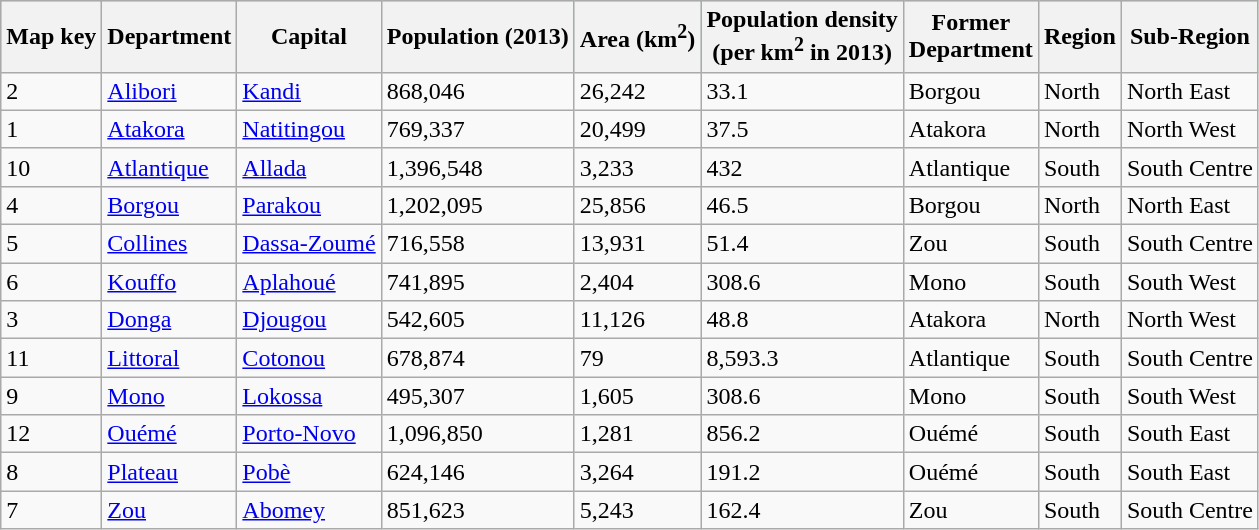<table class="wikitable sortable">
<tr style="background:#ace1af;">
<th>Map key</th>
<th>Department</th>
<th>Capital<br></th>
<th>Population (2013)</th>
<th>Area (km<sup>2</sup>)</th>
<th><strong>Population density</strong><br><strong>(per km</strong><sup>2</sup> <strong>in 2013)</strong></th>
<th>Former<br>Department</th>
<th>Region</th>
<th>Sub-Region</th>
</tr>
<tr>
<td>2</td>
<td><a href='#'>Alibori</a></td>
<td><a href='#'>Kandi</a></td>
<td>868,046</td>
<td>26,242</td>
<td>33.1</td>
<td>Borgou</td>
<td>North</td>
<td>North East</td>
</tr>
<tr>
<td>1</td>
<td><a href='#'>Atakora</a></td>
<td><a href='#'>Natitingou</a></td>
<td>769,337</td>
<td>20,499</td>
<td>37.5</td>
<td>Atakora</td>
<td>North</td>
<td>North West</td>
</tr>
<tr>
<td>10</td>
<td><a href='#'>Atlantique</a></td>
<td><a href='#'>Allada</a></td>
<td>1,396,548</td>
<td>3,233</td>
<td>432</td>
<td>Atlantique</td>
<td>South</td>
<td>South Centre</td>
</tr>
<tr>
<td>4</td>
<td><a href='#'>Borgou</a></td>
<td><a href='#'>Parakou</a></td>
<td>1,202,095</td>
<td>25,856</td>
<td>46.5</td>
<td>Borgou</td>
<td>North</td>
<td>North East</td>
</tr>
<tr>
<td>5</td>
<td><a href='#'>Collines</a></td>
<td><a href='#'>Dassa-Zoumé</a></td>
<td>716,558</td>
<td>13,931</td>
<td>51.4</td>
<td>Zou</td>
<td>South</td>
<td>South Centre</td>
</tr>
<tr>
<td>6</td>
<td><a href='#'>Kouffo</a></td>
<td><a href='#'>Aplahoué</a></td>
<td>741,895</td>
<td>2,404</td>
<td>308.6</td>
<td>Mono</td>
<td>South</td>
<td>South West</td>
</tr>
<tr>
<td>3</td>
<td><a href='#'>Donga</a></td>
<td><a href='#'>Djougou</a></td>
<td>542,605</td>
<td>11,126</td>
<td>48.8</td>
<td>Atakora</td>
<td>North</td>
<td>North West</td>
</tr>
<tr>
<td>11</td>
<td><a href='#'>Littoral</a></td>
<td><a href='#'>Cotonou</a></td>
<td>678,874</td>
<td>79</td>
<td>8,593.3</td>
<td>Atlantique</td>
<td>South</td>
<td>South Centre</td>
</tr>
<tr>
<td>9</td>
<td><a href='#'>Mono</a></td>
<td><a href='#'>Lokossa</a></td>
<td>495,307</td>
<td>1,605</td>
<td>308.6</td>
<td>Mono</td>
<td>South</td>
<td>South West</td>
</tr>
<tr>
<td>12</td>
<td><a href='#'>Ouémé</a></td>
<td><a href='#'>Porto-Novo</a></td>
<td>1,096,850</td>
<td>1,281</td>
<td>856.2</td>
<td>Ouémé</td>
<td>South</td>
<td>South East</td>
</tr>
<tr>
<td>8</td>
<td><a href='#'>Plateau</a></td>
<td><a href='#'>Pobè</a></td>
<td>624,146</td>
<td>3,264</td>
<td>191.2</td>
<td>Ouémé</td>
<td>South</td>
<td>South East</td>
</tr>
<tr>
<td>7</td>
<td><a href='#'>Zou</a></td>
<td><a href='#'>Abomey</a></td>
<td>851,623</td>
<td>5,243</td>
<td>162.4</td>
<td>Zou</td>
<td>South</td>
<td>South Centre</td>
</tr>
</table>
